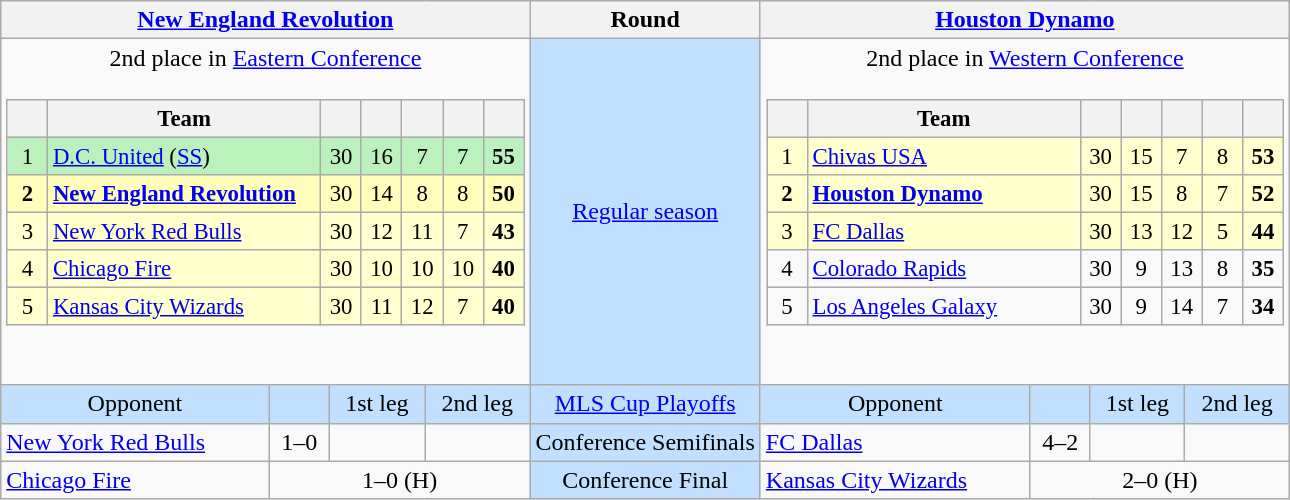<table class="wikitable" style="text-align:center">
<tr>
<th colspan=4><a href='#'>New England Revolution</a></th>
<th>Round</th>
<th colspan=4><a href='#'>Houston Dynamo</a></th>
</tr>
<tr>
<td colspan=4 valign=top>2nd place in <a href='#'>Eastern Conference</a><br> <br><table class="wikitable" style="text-align:center; margin:0; font-size: 95%">
<tr>
<th width="20"></th>
<th style="width:175px;">Team</th>
<th width="20"></th>
<th width="20"></th>
<th width="20"></th>
<th width="20"></th>
<th width="20"></th>
</tr>
<tr style="background:#BBF1BD;">
<td>1</td>
<td align=left><a href='#'>D.C. United</a> (<a href='#'>SS</a>)</td>
<td>30</td>
<td>16</td>
<td>7</td>
<td>7</td>
<td><strong>55</strong></td>
</tr>
<tr style="background:#FFFEBB;">
<td><strong>2</strong></td>
<td align=left><strong><a href='#'>New England Revolution</a></strong></td>
<td>30</td>
<td>14</td>
<td>8</td>
<td>8</td>
<td><strong>50</strong></td>
</tr>
<tr style="background:#FFFFCD;">
<td>3</td>
<td align=left><a href='#'>New York Red Bulls</a></td>
<td>30</td>
<td>12</td>
<td>11</td>
<td>7</td>
<td><strong>43</strong></td>
</tr>
<tr style="background:#FFFFCD;">
<td>4</td>
<td align=left><a href='#'>Chicago Fire</a></td>
<td>30</td>
<td>10</td>
<td>10</td>
<td>10</td>
<td><strong>40</strong></td>
</tr>
<tr style="background:#FFFFCD;">
<td>5</td>
<td align=left><a href='#'>Kansas City Wizards</a></td>
<td>30</td>
<td>11</td>
<td>12</td>
<td>7</td>
<td><strong>40</strong></td>
</tr>
</table>
<br><br></td>
<td style="background:#c1e0ff"><a href='#'>Regular season</a></td>
<td colspan=4 valign=top>2nd place in <a href='#'>Western Conference</a><br> <br><table class="wikitable" style="text-align:center; margin:0; font-size: 95%">
<tr>
<th width="20"></th>
<th style="width:175px;">Team</th>
<th width="20"></th>
<th width="20"></th>
<th width="20"></th>
<th width="20"></th>
<th width="20"></th>
</tr>
<tr style="background:#FFFFCD;">
<td>1</td>
<td align=left><a href='#'>Chivas USA</a></td>
<td>30</td>
<td>15</td>
<td>7</td>
<td>8</td>
<td><strong>53</strong></td>
</tr>
<tr style="background:#FFFFCD;">
<td><strong>2</strong></td>
<td align=left><strong><a href='#'>Houston Dynamo</a></strong></td>
<td>30</td>
<td>15</td>
<td>8</td>
<td>7</td>
<td><strong>52</strong></td>
</tr>
<tr style="background:#FFFFCD;">
<td>3</td>
<td align=left><a href='#'>FC Dallas</a></td>
<td>30</td>
<td>13</td>
<td>12</td>
<td>5</td>
<td><strong>44</strong></td>
</tr>
<tr>
<td>4</td>
<td align=left><a href='#'>Colorado Rapids</a></td>
<td>30</td>
<td>9</td>
<td>13</td>
<td>8</td>
<td><strong>35</strong></td>
</tr>
<tr>
<td>5</td>
<td align=left><a href='#'>Los Angeles Galaxy</a></td>
<td>30</td>
<td>9</td>
<td>14</td>
<td>7</td>
<td><strong>34</strong></td>
</tr>
</table>
<br></td>
</tr>
<tr style="background:#c1e0ff">
<td>Opponent</td>
<td></td>
<td>1st leg</td>
<td>2nd leg</td>
<td><a href='#'>MLS Cup Playoffs</a></td>
<td>Opponent</td>
<td></td>
<td>1st leg</td>
<td>2nd leg</td>
</tr>
<tr>
<td align=left><a href='#'>New York Red Bulls</a></td>
<td>1–0</td>
<td></td>
<td></td>
<td style="background:#c1e0ff">Conference Semifinals</td>
<td align=left><a href='#'>FC Dallas</a></td>
<td>4–2</td>
<td></td>
<td></td>
</tr>
<tr>
<td align=left><a href='#'>Chicago Fire</a></td>
<td colspan=3>1–0 (H)</td>
<td style="background:#c1e0ff">Conference Final</td>
<td align=left><a href='#'>Kansas City Wizards</a></td>
<td colspan=3>2–0 (H)</td>
</tr>
</table>
